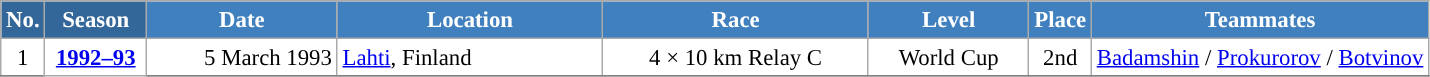<table class="wikitable sortable" style="font-size:95%; text-align:center; border:grey solid 1px; border-collapse:collapse; background:#ffffff;">
<tr style="background:#efefef;">
<th style="background-color:#369; color:white;">No.</th>
<th style="background-color:#369; color:white;">Season</th>
<th style="background-color:#4180be; color:white; width:120px;">Date</th>
<th style="background-color:#4180be; color:white; width:170px;">Location</th>
<th style="background-color:#4180be; color:white; width:170px;">Race</th>
<th style="background-color:#4180be; color:white; width:100px;">Level</th>
<th style="background-color:#4180be; color:white;"><strong>Place</strong></th>
<th style="background-color:#4180be; color:white;">Teammates</th>
</tr>
<tr>
<td align=center>1</td>
<td rowspan=2 align=center><strong> <a href='#'>1992–93</a> </strong></td>
<td align=right>5 March 1993</td>
<td align=left> <a href='#'>Lahti</a>, Finland</td>
<td>4 × 10 km Relay C</td>
<td>World Cup</td>
<td>2nd</td>
<td><a href='#'>Badamshin</a> / <a href='#'>Prokurorov</a> / <a href='#'>Botvinov</a></td>
</tr>
<tr>
</tr>
</table>
